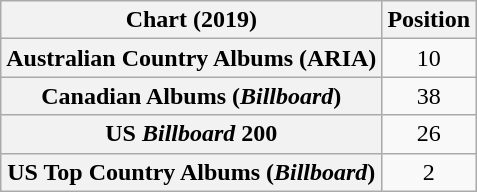<table class="wikitable sortable plainrowheaders" style="text-align:center">
<tr>
<th scope="col">Chart (2019)</th>
<th scope="col">Position</th>
</tr>
<tr>
<th scope="row">Australian Country Albums (ARIA)</th>
<td>10</td>
</tr>
<tr>
<th scope="row">Canadian Albums (<em>Billboard</em>)</th>
<td>38</td>
</tr>
<tr>
<th scope="row">US <em>Billboard</em> 200</th>
<td>26</td>
</tr>
<tr>
<th scope="row">US Top Country Albums (<em>Billboard</em>)</th>
<td>2</td>
</tr>
</table>
